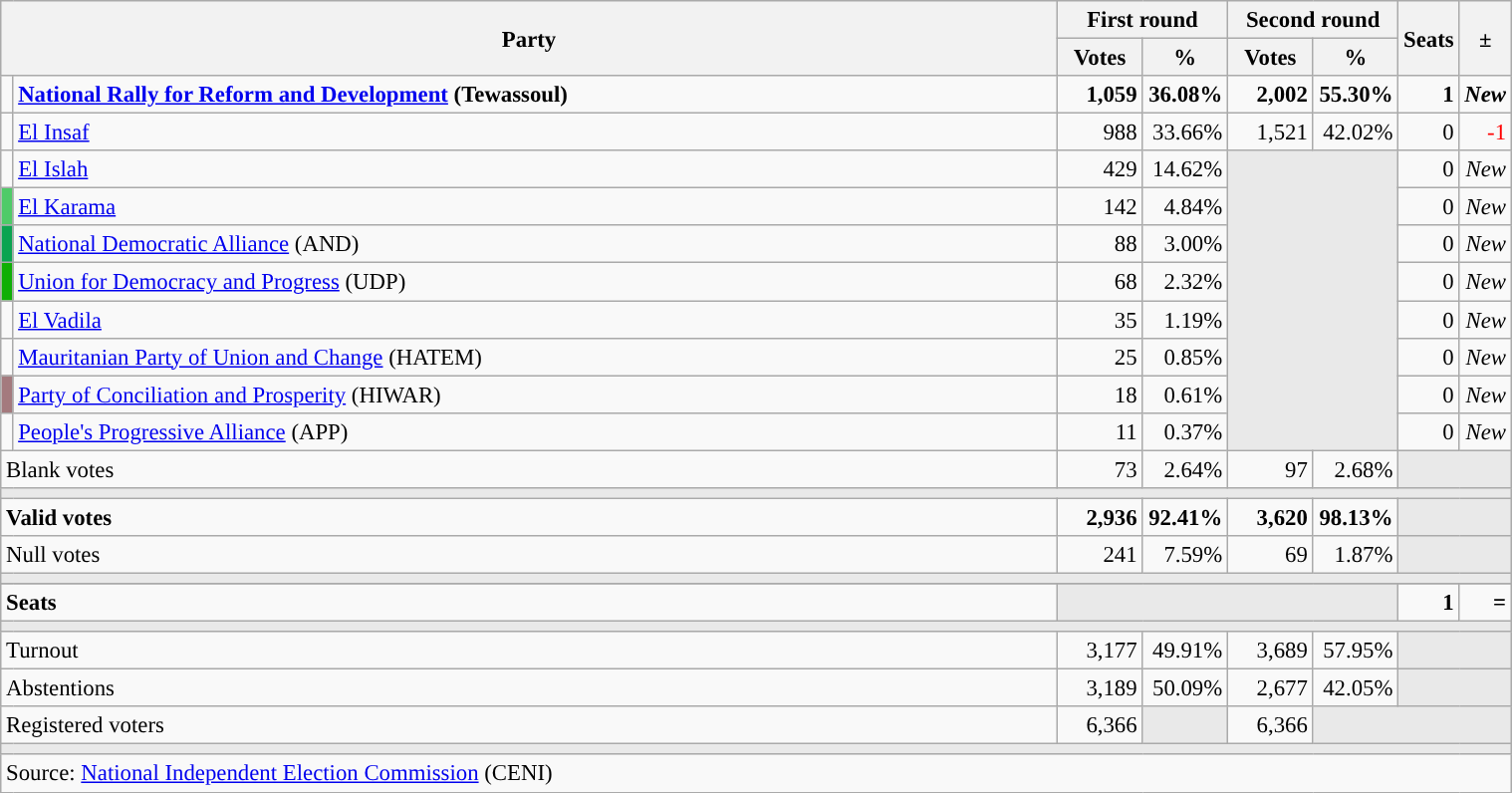<table class="wikitable" style="text-align:right;font-size:95%;">
<tr>
<th rowspan="2" colspan="2" width="700">Party</th>
<th colspan="2">First round</th>
<th colspan="2">Second round</th>
<th rowspan="2" width="25">Seats</th>
<th rowspan="2" width="20">±</th>
</tr>
<tr>
<th width="50">Votes</th>
<th width="50">%</th>
<th width="50">Votes</th>
<th width="50">%</th>
</tr>
<tr>
<td width="1" style="color:inherit;background:"></td>
<td style="text-align:left;"><strong><a href='#'>National Rally for Reform and Development</a> (Tewassoul)</strong></td>
<td><strong>1,059</strong></td>
<td><strong>36.08%</strong></td>
<td><strong>2,002</strong></td>
<td><strong>55.30%</strong></td>
<td><strong>1</strong></td>
<td><strong><em>New</em></strong></td>
</tr>
<tr>
<td width="1" style="color:inherit;background:"></td>
<td style="text-align:left;"><a href='#'>El Insaf</a></td>
<td>988</td>
<td>33.66%</td>
<td>1,521</td>
<td>42.02%</td>
<td>0</td>
<td style="color:red;">-1</td>
</tr>
<tr>
<td width="1" style="color:inherit;background:"></td>
<td style="text-align:left;"><a href='#'>El Islah</a></td>
<td>429</td>
<td>14.62%</td>
<td colspan="2" rowspan="8" style="background:#E9E9E9;"></td>
<td>0</td>
<td><em>New</em></td>
</tr>
<tr>
<td width="1" style="color:inherit;background:#4FCB68;"></td>
<td style="text-align:left;"><a href='#'>El Karama</a></td>
<td>142</td>
<td>4.84%</td>
<td>0</td>
<td><em>New</em></td>
</tr>
<tr>
<td width="1" style="color:inherit;background:#0AA450;"></td>
<td style="text-align:left;"><a href='#'>National Democratic Alliance</a> (AND)</td>
<td>88</td>
<td>3.00%</td>
<td>0</td>
<td><em>New</em></td>
</tr>
<tr>
<td width="1" style="color:inherit;background:#0FAF05;"></td>
<td style="text-align:left;"><a href='#'>Union for Democracy and Progress</a> (UDP)</td>
<td>68</td>
<td>2.32%</td>
<td>0</td>
<td><em>New</em></td>
</tr>
<tr>
<td width="1" style="color:inherit;background:"></td>
<td style="text-align:left;"><a href='#'>El Vadila</a></td>
<td>35</td>
<td>1.19%</td>
<td>0</td>
<td><em>New</em></td>
</tr>
<tr>
<td width="1" style="color:inherit;background:"></td>
<td style="text-align:left;"><a href='#'>Mauritanian Party of Union and Change</a> (HATEM)</td>
<td>25</td>
<td>0.85%</td>
<td>0</td>
<td><em>New</em></td>
</tr>
<tr>
<td width="1" style="color:inherit;background:#A47A7E;"></td>
<td style="text-align:left;"><a href='#'>Party of Conciliation and Prosperity</a> (HIWAR)</td>
<td>18</td>
<td>0.61%</td>
<td>0</td>
<td><em>New</em></td>
</tr>
<tr>
<td width="1" style="color:inherit;background:"></td>
<td style="text-align:left;"><a href='#'>People's Progressive Alliance</a> (APP)</td>
<td>11</td>
<td>0.37%</td>
<td>0</td>
<td><em>New</em></td>
</tr>
<tr>
<td colspan="2" style="text-align:left;">Blank votes</td>
<td>73</td>
<td>2.64%</td>
<td>97</td>
<td>2.68%</td>
<td colspan="2" style="background:#E9E9E9;"></td>
</tr>
<tr>
<td colspan="8" style="background:#E9E9E9;"></td>
</tr>
<tr style="font-weight:bold;">
<td colspan="2" style="text-align:left;">Valid votes</td>
<td>2,936</td>
<td>92.41%</td>
<td>3,620</td>
<td>98.13%</td>
<td colspan="2" style="background:#E9E9E9;"></td>
</tr>
<tr>
<td colspan="2" style="text-align:left;">Null votes</td>
<td>241</td>
<td>7.59%</td>
<td>69</td>
<td>1.87%</td>
<td colspan="2" style="background:#E9E9E9;"></td>
</tr>
<tr>
<td colspan="8" style="background:#E9E9E9;"></td>
</tr>
<tr>
</tr>
<tr style="font-weight:bold;">
<td colspan="2" style="text-align:left;">Seats</td>
<td colspan="4" style="background:#E9E9E9;"></td>
<td>1</td>
<td>=</td>
</tr>
<tr>
<td colspan="8" style="background:#E9E9E9;"></td>
</tr>
<tr>
<td colspan="2" style="text-align:left;">Turnout</td>
<td>3,177</td>
<td>49.91%</td>
<td>3,689</td>
<td>57.95%</td>
<td colspan="2" style="background:#E9E9E9;"></td>
</tr>
<tr>
<td colspan="2" style="text-align:left;">Abstentions</td>
<td>3,189</td>
<td>50.09%</td>
<td>2,677</td>
<td>42.05%</td>
<td colspan="2" style="background:#E9E9E9;"></td>
</tr>
<tr>
<td colspan="2" style="text-align:left;">Registered voters</td>
<td>6,366</td>
<td style="color:inherit;background:#E9E9E9;"></td>
<td>6,366</td>
<td colspan="3" style="background:#E9E9E9;"></td>
</tr>
<tr>
<td colspan="8" style="background:#E9E9E9;"></td>
</tr>
<tr>
<td colspan="8" style="text-align:left;">Source: <a href='#'>National Independent Election Commission</a> (CENI)</td>
</tr>
</table>
